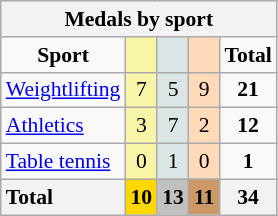<table class="wikitable" style="text-align:center;font-size:90%">
<tr style="background:#efefef;">
<th colspan=7>Medals by sport</th>
</tr>
<tr>
<td><strong>Sport</strong></td>
<td bgcolor=#f7f6a8></td>
<td bgcolor=#dce5e5></td>
<td bgcolor=#ffdab9></td>
<td><strong>Total</strong></td>
</tr>
<tr>
<td style="text-align:left;"><a href='#'>Weightlifting</a></td>
<td style="background:#F7F6A8;">7</td>
<td style="background:#DCE5E5;">5</td>
<td style="background:#FFDAB9;">9</td>
<td><strong>21</strong></td>
</tr>
<tr>
<td style="text-align:left;"><a href='#'>Athletics</a></td>
<td style="background:#F7F6A8;">3</td>
<td style="background:#DCE5E5;">7</td>
<td style="background:#FFDAB9;">2</td>
<td><strong>12</strong></td>
</tr>
<tr>
<td style="text-align:left;"><a href='#'>Table tennis</a></td>
<td style="background:#F7F6A8;">0</td>
<td style="background:#DCE5E5;">1</td>
<td style="background:#FFDAB9;">0</td>
<td><strong>1</strong></td>
</tr>
<tr>
<th style="text-align:left;">Total</th>
<th style="background:gold;">10</th>
<th style="background:silver;">13</th>
<th style="background:#c96;">11</th>
<th>34</th>
</tr>
</table>
